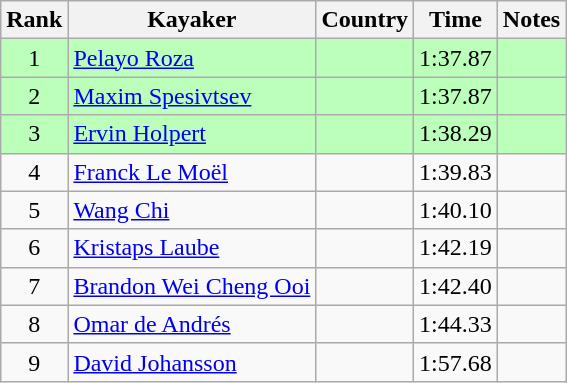<table class="wikitable" style="text-align:center">
<tr>
<th>Rank</th>
<th>Kayaker</th>
<th>Country</th>
<th>Time</th>
<th>Notes</th>
</tr>
<tr bgcolor=bbffbb>
<td>1</td>
<td align="left"><a href='#'>Pelayo Roza</a></td>
<td align="left"></td>
<td>1:37.87</td>
<td></td>
</tr>
<tr bgcolor=bbffbb>
<td>2</td>
<td align="left"><a href='#'>Maxim Spesivtsev</a></td>
<td align="left"></td>
<td>1:37.87</td>
<td></td>
</tr>
<tr bgcolor=bbffbb>
<td>3</td>
<td align="left"><a href='#'>Ervin Holpert</a></td>
<td align="left"></td>
<td>1:38.29</td>
<td></td>
</tr>
<tr>
<td>4</td>
<td align="left"><a href='#'>Franck Le Moël</a></td>
<td align="left"></td>
<td>1:39.83</td>
<td></td>
</tr>
<tr>
<td>5</td>
<td align="left"><a href='#'>Wang Chi</a></td>
<td align="left"></td>
<td>1:40.10</td>
<td></td>
</tr>
<tr>
<td>6</td>
<td align="left"><a href='#'>Kristaps Laube</a></td>
<td align="left"></td>
<td>1:42.19</td>
<td></td>
</tr>
<tr>
<td>7</td>
<td align="left"><a href='#'>Brandon Wei Cheng Ooi</a></td>
<td align="left"></td>
<td>1:42.40</td>
<td></td>
</tr>
<tr>
<td>8</td>
<td align="left"><a href='#'>Omar de Andrés</a></td>
<td align="left"></td>
<td>1:44.33</td>
<td></td>
</tr>
<tr>
<td>9</td>
<td align="left"><a href='#'>David Johansson</a></td>
<td align="left"></td>
<td>1:57.68</td>
<td></td>
</tr>
</table>
